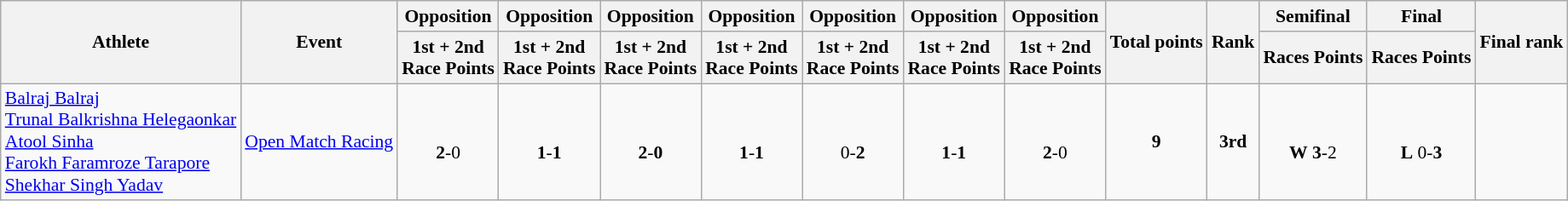<table class="wikitable" border="1" style="font-size:90%">
<tr>
<th rowspan=2>Athlete</th>
<th rowspan=2>Event</th>
<th>Opposition</th>
<th>Opposition</th>
<th>Opposition</th>
<th>Opposition</th>
<th>Opposition</th>
<th>Opposition</th>
<th>Opposition</th>
<th rowspan=2>Total points</th>
<th rowspan=2>Rank</th>
<th>Semifinal</th>
<th>Final</th>
<th rowspan=2>Final rank</th>
</tr>
<tr>
<th>1st + 2nd<br>Race Points</th>
<th>1st + 2nd<br>Race Points</th>
<th>1st + 2nd<br>Race Points</th>
<th>1st + 2nd<br>Race Points</th>
<th>1st + 2nd<br>Race Points</th>
<th>1st + 2nd<br>Race Points</th>
<th>1st + 2nd<br>Race Points</th>
<th>Races Points</th>
<th>Races Points</th>
</tr>
<tr>
<td align=left><a href='#'>Balraj Balraj</a><br><a href='#'>Trunal Balkrishna Helegaonkar</a><br><a href='#'>Atool Sinha</a><br><a href='#'>Farokh Faramroze Tarapore</a><br><a href='#'>Shekhar Singh Yadav</a></td>
<td align=left><a href='#'>Open Match Racing</a></td>
<td align=center><br><strong>2</strong>-0</td>
<td align=center><br><strong>1</strong>-<strong>1</strong></td>
<td align=center><br><strong>2</strong>-<strong>0</strong></td>
<td align=center><br><strong>1</strong>-<strong>1</strong></td>
<td align=center><br>0-<strong>2</strong></td>
<td align=center><br><strong>1</strong>-<strong>1</strong></td>
<td align=center><br><strong>2</strong>-0</td>
<td align=center><strong>9</strong></td>
<td align=center><strong>3rd</strong></td>
<td align=center><br><strong>W</strong> <strong>3</strong>-2</td>
<td align=center><br><strong>L</strong> 0-<strong>3</strong></td>
<td align=center></td>
</tr>
</table>
